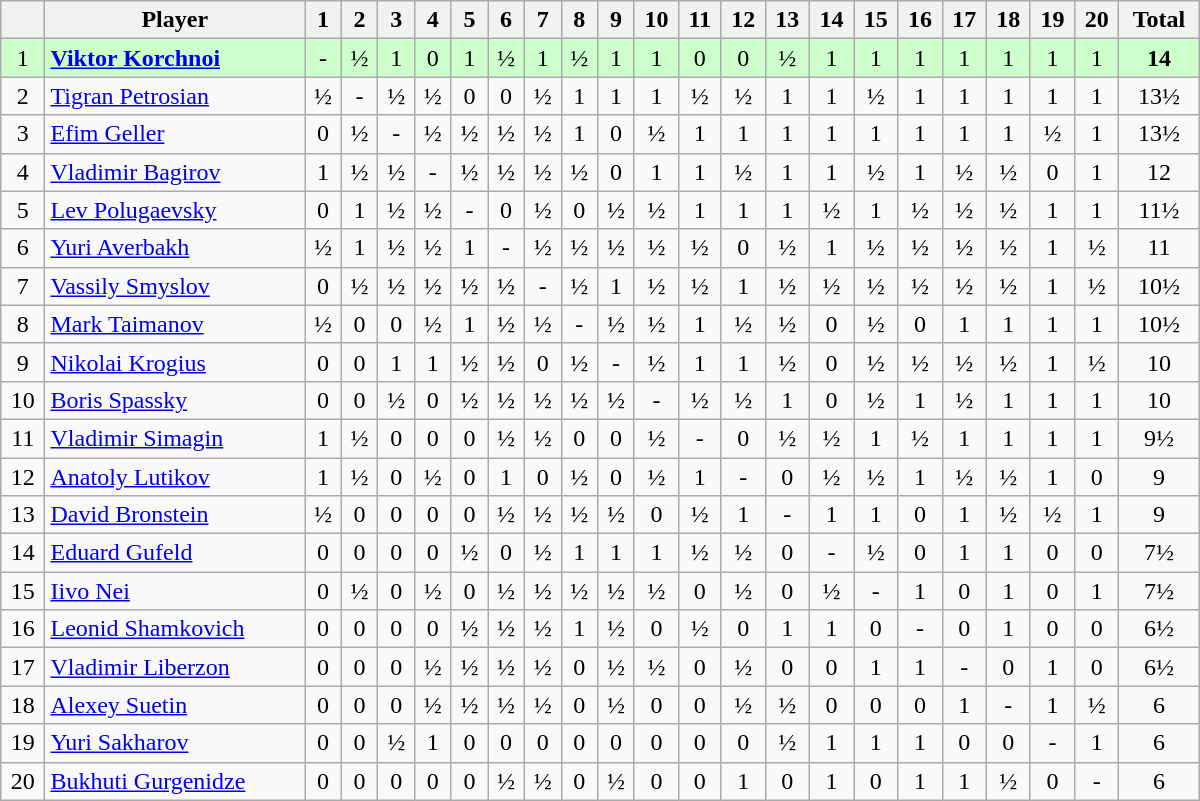<table class="wikitable" border="1" width="800px">
<tr>
<th></th>
<th>Player</th>
<th>1</th>
<th>2</th>
<th>3</th>
<th>4</th>
<th>5</th>
<th>6</th>
<th>7</th>
<th>8</th>
<th>9</th>
<th>10</th>
<th>11</th>
<th>12</th>
<th>13</th>
<th>14</th>
<th>15</th>
<th>16</th>
<th>17</th>
<th>18</th>
<th>19</th>
<th>20</th>
<th>Total</th>
</tr>
<tr align=center style="background:#ccffcc;">
<td>1</td>
<td align=left> <strong><a href='#'>Viktor Korchnoi</a></strong></td>
<td>-</td>
<td>½</td>
<td>1</td>
<td>0</td>
<td>1</td>
<td>½</td>
<td>1</td>
<td>½</td>
<td>1</td>
<td>1</td>
<td>0</td>
<td>0</td>
<td>½</td>
<td>1</td>
<td>1</td>
<td>1</td>
<td>1</td>
<td>1</td>
<td>1</td>
<td>1</td>
<td align=center><strong>14</strong></td>
</tr>
<tr align=center>
<td>2</td>
<td align=left> <a href='#'>Tigran Petrosian</a></td>
<td>½</td>
<td>-</td>
<td>½</td>
<td>½</td>
<td>0</td>
<td>0</td>
<td>½</td>
<td>1</td>
<td>1</td>
<td>1</td>
<td>½</td>
<td>½</td>
<td>1</td>
<td>1</td>
<td>½</td>
<td>1</td>
<td>1</td>
<td>1</td>
<td>1</td>
<td>1</td>
<td align=center>13½</td>
</tr>
<tr align=center>
<td>3</td>
<td align=left> <a href='#'>Efim Geller</a></td>
<td>0</td>
<td>½</td>
<td>-</td>
<td>½</td>
<td>½</td>
<td>½</td>
<td>½</td>
<td>1</td>
<td>0</td>
<td>½</td>
<td>1</td>
<td>1</td>
<td>1</td>
<td>1</td>
<td>1</td>
<td>1</td>
<td>1</td>
<td>1</td>
<td>½</td>
<td>1</td>
<td align=center>13½</td>
</tr>
<tr align=center>
<td>4</td>
<td align=left> <a href='#'>Vladimir Bagirov</a></td>
<td>1</td>
<td>½</td>
<td>½</td>
<td>-</td>
<td>½</td>
<td>½</td>
<td>½</td>
<td>½</td>
<td>0</td>
<td>1</td>
<td>1</td>
<td>½</td>
<td>1</td>
<td>1</td>
<td>½</td>
<td>1</td>
<td>½</td>
<td>½</td>
<td>0</td>
<td>1</td>
<td align=center>12</td>
</tr>
<tr align=center>
<td>5</td>
<td align=left> <a href='#'>Lev Polugaevsky</a></td>
<td>0</td>
<td>1</td>
<td>½</td>
<td>½</td>
<td>-</td>
<td>0</td>
<td>½</td>
<td>0</td>
<td>½</td>
<td>½</td>
<td>1</td>
<td>1</td>
<td>1</td>
<td>½</td>
<td>1</td>
<td>½</td>
<td>½</td>
<td>½</td>
<td>1</td>
<td>1</td>
<td align=center>11½</td>
</tr>
<tr align=center>
<td>6</td>
<td align=left> <a href='#'>Yuri Averbakh</a></td>
<td>½</td>
<td>1</td>
<td>½</td>
<td>½</td>
<td>1</td>
<td>-</td>
<td>½</td>
<td>½</td>
<td>½</td>
<td>½</td>
<td>½</td>
<td>0</td>
<td>½</td>
<td>1</td>
<td>½</td>
<td>½</td>
<td>½</td>
<td>½</td>
<td>1</td>
<td>½</td>
<td align=center>11</td>
</tr>
<tr align=center>
<td>7</td>
<td align=left> <a href='#'>Vassily Smyslov</a></td>
<td>0</td>
<td>½</td>
<td>½</td>
<td>½</td>
<td>½</td>
<td>½</td>
<td>-</td>
<td>½</td>
<td>1</td>
<td>½</td>
<td>½</td>
<td>1</td>
<td>½</td>
<td>½</td>
<td>½</td>
<td>½</td>
<td>½</td>
<td>½</td>
<td>1</td>
<td>½</td>
<td align=center>10½</td>
</tr>
<tr align=center>
<td>8</td>
<td align=left> <a href='#'>Mark Taimanov</a></td>
<td>½</td>
<td>0</td>
<td>0</td>
<td>½</td>
<td>1</td>
<td>½</td>
<td>½</td>
<td>-</td>
<td>½</td>
<td>½</td>
<td>1</td>
<td>½</td>
<td>½</td>
<td>0</td>
<td>½</td>
<td>0</td>
<td>1</td>
<td>1</td>
<td>1</td>
<td>1</td>
<td align=center>10½</td>
</tr>
<tr align=center>
<td>9</td>
<td align=left> <a href='#'>Nikolai Krogius</a></td>
<td>0</td>
<td>0</td>
<td>1</td>
<td>1</td>
<td>½</td>
<td>½</td>
<td>0</td>
<td>½</td>
<td>-</td>
<td>½</td>
<td>1</td>
<td>1</td>
<td>½</td>
<td>0</td>
<td>½</td>
<td>½</td>
<td>½</td>
<td>½</td>
<td>1</td>
<td>½</td>
<td align=center>10</td>
</tr>
<tr align=center>
<td>10</td>
<td align=left> <a href='#'>Boris Spassky</a></td>
<td>0</td>
<td>0</td>
<td>½</td>
<td>0</td>
<td>½</td>
<td>½</td>
<td>½</td>
<td>½</td>
<td>½</td>
<td>-</td>
<td>½</td>
<td>½</td>
<td>1</td>
<td>0</td>
<td>½</td>
<td>1</td>
<td>½</td>
<td>1</td>
<td>1</td>
<td>1</td>
<td align=center>10</td>
</tr>
<tr align=center>
<td>11</td>
<td align=left> <a href='#'>Vladimir Simagin</a></td>
<td>1</td>
<td>½</td>
<td>0</td>
<td>0</td>
<td>0</td>
<td>½</td>
<td>½</td>
<td>0</td>
<td>0</td>
<td>½</td>
<td>-</td>
<td>0</td>
<td>½</td>
<td>½</td>
<td>1</td>
<td>½</td>
<td>1</td>
<td>1</td>
<td>1</td>
<td>1</td>
<td align=center>9½</td>
</tr>
<tr align=center>
<td>12</td>
<td align=left> <a href='#'>Anatoly Lutikov</a></td>
<td>1</td>
<td>½</td>
<td>0</td>
<td>½</td>
<td>0</td>
<td>1</td>
<td>0</td>
<td>½</td>
<td>0</td>
<td>½</td>
<td>1</td>
<td>-</td>
<td>0</td>
<td>½</td>
<td>½</td>
<td>1</td>
<td>½</td>
<td>½</td>
<td>1</td>
<td>0</td>
<td align=center>9</td>
</tr>
<tr align=center>
<td>13</td>
<td align=left> <a href='#'>David Bronstein</a></td>
<td>½</td>
<td>0</td>
<td>0</td>
<td>0</td>
<td>0</td>
<td>½</td>
<td>½</td>
<td>½</td>
<td>½</td>
<td>0</td>
<td>½</td>
<td>1</td>
<td>-</td>
<td>1</td>
<td>1</td>
<td>0</td>
<td>1</td>
<td>½</td>
<td>½</td>
<td>1</td>
<td align=center>9</td>
</tr>
<tr align=center>
<td>14</td>
<td align=left> <a href='#'>Eduard Gufeld</a></td>
<td>0</td>
<td>0</td>
<td>0</td>
<td>0</td>
<td>½</td>
<td>0</td>
<td>½</td>
<td>1</td>
<td>1</td>
<td>1</td>
<td>½</td>
<td>½</td>
<td>0</td>
<td>-</td>
<td>½</td>
<td>0</td>
<td>1</td>
<td>1</td>
<td>0</td>
<td>0</td>
<td align=center>7½</td>
</tr>
<tr align=center>
<td>15</td>
<td align=left> <a href='#'>Iivo Nei</a></td>
<td>0</td>
<td>½</td>
<td>0</td>
<td>½</td>
<td>0</td>
<td>½</td>
<td>½</td>
<td>½</td>
<td>½</td>
<td>½</td>
<td>0</td>
<td>½</td>
<td>0</td>
<td>½</td>
<td>-</td>
<td>1</td>
<td>0</td>
<td>1</td>
<td>0</td>
<td>1</td>
<td align=center>7½</td>
</tr>
<tr align=center>
<td>16</td>
<td align=left> <a href='#'>Leonid Shamkovich</a></td>
<td>0</td>
<td>0</td>
<td>0</td>
<td>0</td>
<td>½</td>
<td>½</td>
<td>½</td>
<td>1</td>
<td>½</td>
<td>0</td>
<td>½</td>
<td>0</td>
<td>1</td>
<td>1</td>
<td>0</td>
<td>-</td>
<td>0</td>
<td>1</td>
<td>0</td>
<td>0</td>
<td align=center>6½</td>
</tr>
<tr align=center>
<td>17</td>
<td align=left> <a href='#'>Vladimir Liberzon</a></td>
<td>0</td>
<td>0</td>
<td>0</td>
<td>½</td>
<td>½</td>
<td>½</td>
<td>½</td>
<td>0</td>
<td>½</td>
<td>½</td>
<td>0</td>
<td>½</td>
<td>0</td>
<td>0</td>
<td>1</td>
<td>1</td>
<td>-</td>
<td>0</td>
<td>1</td>
<td>0</td>
<td align=center>6½</td>
</tr>
<tr align=center>
<td>18</td>
<td align=left> <a href='#'>Alexey Suetin</a></td>
<td>0</td>
<td>0</td>
<td>0</td>
<td>½</td>
<td>½</td>
<td>½</td>
<td>½</td>
<td>0</td>
<td>½</td>
<td>0</td>
<td>0</td>
<td>½</td>
<td>½</td>
<td>0</td>
<td>0</td>
<td>0</td>
<td>1</td>
<td>-</td>
<td>1</td>
<td>½</td>
<td align=center>6</td>
</tr>
<tr align=center>
<td>19</td>
<td align=left> <a href='#'>Yuri Sakharov</a></td>
<td>0</td>
<td>0</td>
<td>½</td>
<td>1</td>
<td>0</td>
<td>0</td>
<td>0</td>
<td>0</td>
<td>0</td>
<td>0</td>
<td>0</td>
<td>0</td>
<td>½</td>
<td>1</td>
<td>1</td>
<td>1</td>
<td>0</td>
<td>0</td>
<td>-</td>
<td>1</td>
<td align=center>6</td>
</tr>
<tr align=center>
<td>20</td>
<td align=left> <a href='#'>Bukhuti Gurgenidze</a></td>
<td>0</td>
<td>0</td>
<td>0</td>
<td>0</td>
<td>0</td>
<td>½</td>
<td>½</td>
<td>0</td>
<td>½</td>
<td>0</td>
<td>0</td>
<td>1</td>
<td>0</td>
<td>1</td>
<td>0</td>
<td>1</td>
<td>1</td>
<td>½</td>
<td>0</td>
<td>-</td>
<td align=center>6</td>
</tr>
</table>
